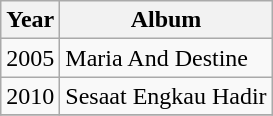<table class="wikitable">
<tr>
<th>Year</th>
<th>Album</th>
</tr>
<tr>
<td>2005</td>
<td>Maria And Destine</td>
</tr>
<tr>
<td>2010</td>
<td>Sesaat Engkau Hadir</td>
</tr>
<tr>
</tr>
</table>
